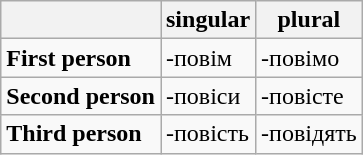<table class="wikitable" align="center">
<tr>
<th></th>
<th>singular</th>
<th>plural</th>
</tr>
<tr>
<td><strong>First person</strong></td>
<td>-повім</td>
<td>-повімо</td>
</tr>
<tr>
<td><strong>Second person</strong></td>
<td>-повіси</td>
<td>-повісте</td>
</tr>
<tr>
<td><strong>Third person</strong></td>
<td>-повість</td>
<td>-повідять</td>
</tr>
</table>
